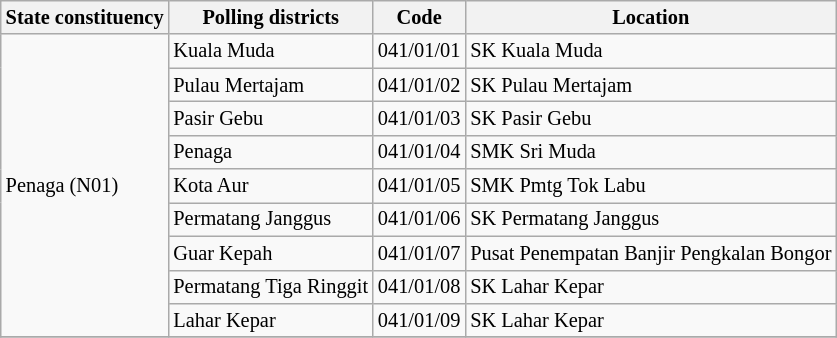<table class="wikitable sortable mw-collapsible" style="white-space:nowrap;font-size:85%">
<tr>
<th>State constituency</th>
<th>Polling districts</th>
<th>Code</th>
<th>Location</th>
</tr>
<tr>
<td rowspan="9">Penaga (N01)</td>
<td>Kuala Muda</td>
<td>041/01/01</td>
<td>SK Kuala Muda</td>
</tr>
<tr>
<td>Pulau Mertajam</td>
<td>041/01/02</td>
<td>SK Pulau Mertajam</td>
</tr>
<tr>
<td>Pasir Gebu</td>
<td>041/01/03</td>
<td>SK Pasir Gebu</td>
</tr>
<tr>
<td>Penaga</td>
<td>041/01/04</td>
<td>SMK Sri Muda</td>
</tr>
<tr>
<td>Kota Aur</td>
<td>041/01/05</td>
<td>SMK Pmtg Tok Labu</td>
</tr>
<tr>
<td>Permatang Janggus</td>
<td>041/01/06</td>
<td>SK Permatang Janggus</td>
</tr>
<tr>
<td>Guar Kepah</td>
<td>041/01/07</td>
<td>Pusat Penempatan Banjir Pengkalan Bongor</td>
</tr>
<tr>
<td>Permatang Tiga Ringgit</td>
<td>041/01/08</td>
<td>SK Lahar Kepar</td>
</tr>
<tr>
<td>Lahar Kepar</td>
<td>041/01/09</td>
<td>SK Lahar Kepar</td>
</tr>
<tr>
</tr>
</table>
